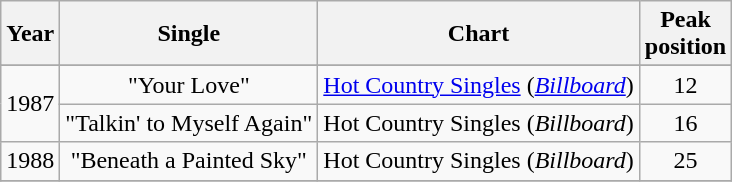<table class="wikitable"  style="text-align: center;">
<tr>
<th>Year</th>
<th>Single</th>
<th>Chart</th>
<th>Peak<br>position</th>
</tr>
<tr>
</tr>
<tr>
<td rowspan = "2">1987</td>
<td>"Your Love"</td>
<td><a href='#'>Hot Country Singles</a> (<a href='#'><em>Billboard</em></a>)</td>
<td>12</td>
</tr>
<tr>
<td>"Talkin' to Myself Again"</td>
<td>Hot Country Singles (<em>Billboard</em>)</td>
<td>16</td>
</tr>
<tr>
<td>1988</td>
<td>"Beneath a Painted Sky"</td>
<td>Hot Country Singles (<em>Billboard</em>)</td>
<td>25</td>
</tr>
<tr>
</tr>
</table>
